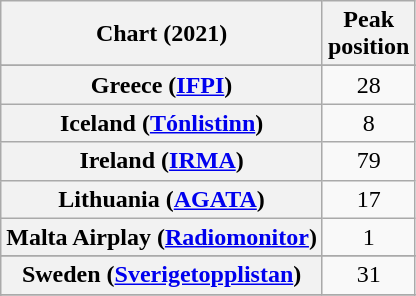<table class="wikitable sortable plainrowheaders" style="text-align:center">
<tr>
<th scope="col">Chart (2021)</th>
<th scope="col">Peak<br>position</th>
</tr>
<tr>
</tr>
<tr>
<th scope="row">Greece (<a href='#'>IFPI</a>)</th>
<td>28</td>
</tr>
<tr>
<th scope="row">Iceland (<a href='#'>Tónlistinn</a>)</th>
<td>8</td>
</tr>
<tr>
<th scope="row">Ireland (<a href='#'>IRMA</a>)</th>
<td>79</td>
</tr>
<tr>
<th scope="row">Lithuania (<a href='#'>AGATA</a>)</th>
<td>17</td>
</tr>
<tr>
<th scope=row>Malta Airplay (<a href='#'>Radiomonitor</a>)</th>
<td>1</td>
</tr>
<tr>
</tr>
<tr>
</tr>
<tr>
<th scope="row">Sweden (<a href='#'>Sverigetopplistan</a>)</th>
<td>31</td>
</tr>
<tr>
</tr>
<tr>
</tr>
</table>
